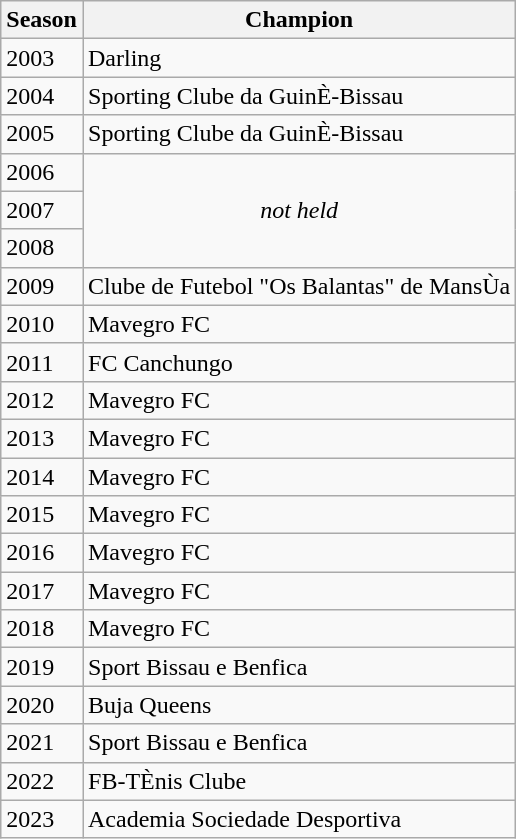<table class="wikitable">
<tr>
<th scope="row">Season</th>
<th scope="row">Champion</th>
</tr>
<tr>
<td>2003</td>
<td>Darling</td>
</tr>
<tr>
<td>2004</td>
<td>Sporting Clube da GuinÈ-Bissau</td>
</tr>
<tr>
<td>2005</td>
<td>Sporting Clube da GuinÈ-Bissau</td>
</tr>
<tr>
<td>2006</td>
<td rowspan=3 align=center><em>not held</em></td>
</tr>
<tr>
<td>2007</td>
</tr>
<tr>
<td>2008</td>
</tr>
<tr>
<td>2009</td>
<td>Clube de Futebol "Os Balantas" de MansÙa</td>
</tr>
<tr>
<td>2010</td>
<td>Mavegro FC</td>
</tr>
<tr>
<td>2011</td>
<td>FC Canchungo</td>
</tr>
<tr>
<td>2012</td>
<td>Mavegro FC</td>
</tr>
<tr>
<td>2013</td>
<td>Mavegro FC</td>
</tr>
<tr>
<td>2014</td>
<td>Mavegro FC</td>
</tr>
<tr>
<td>2015</td>
<td>Mavegro FC</td>
</tr>
<tr>
<td>2016</td>
<td>Mavegro FC</td>
</tr>
<tr>
<td>2017</td>
<td>Mavegro FC</td>
</tr>
<tr>
<td>2018</td>
<td>Mavegro FC</td>
</tr>
<tr>
<td>2019</td>
<td>Sport Bissau e Benfica</td>
</tr>
<tr>
<td>2020</td>
<td>Buja Queens</td>
</tr>
<tr>
<td>2021</td>
<td>Sport Bissau e Benfica</td>
</tr>
<tr>
<td>2022</td>
<td>FB-TÈnis Clube</td>
</tr>
<tr>
<td>2023</td>
<td>Academia Sociedade Desportiva</td>
</tr>
</table>
